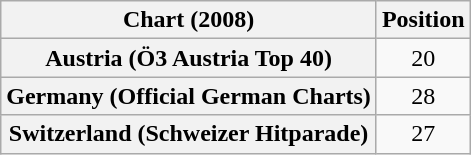<table class="wikitable sortable plainrowheaders" style="text-align:center;">
<tr>
<th>Chart (2008)</th>
<th>Position</th>
</tr>
<tr>
<th scope="row">Austria (Ö3 Austria Top 40)</th>
<td>20</td>
</tr>
<tr>
<th scope="row">Germany (Official German Charts)</th>
<td>28</td>
</tr>
<tr>
<th scope="row">Switzerland (Schweizer Hitparade)</th>
<td>27</td>
</tr>
</table>
